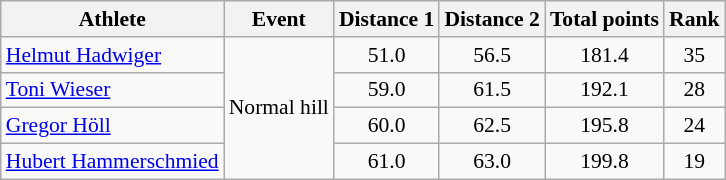<table class="wikitable" style="font-size:90%">
<tr>
<th>Athlete</th>
<th>Event</th>
<th>Distance 1</th>
<th>Distance 2</th>
<th>Total points</th>
<th>Rank</th>
</tr>
<tr>
<td><a href='#'>Helmut Hadwiger</a></td>
<td rowspan="4">Normal hill</td>
<td align="center">51.0</td>
<td align="center">56.5</td>
<td align="center">181.4</td>
<td align="center">35</td>
</tr>
<tr>
<td><a href='#'>Toni Wieser</a></td>
<td align="center">59.0</td>
<td align="center">61.5</td>
<td align="center">192.1</td>
<td align="center">28</td>
</tr>
<tr>
<td><a href='#'>Gregor Höll</a></td>
<td align="center">60.0</td>
<td align="center">62.5</td>
<td align="center">195.8</td>
<td align="center">24</td>
</tr>
<tr>
<td><a href='#'>Hubert Hammerschmied</a></td>
<td align="center">61.0</td>
<td align="center">63.0</td>
<td align="center">199.8</td>
<td align="center">19</td>
</tr>
</table>
